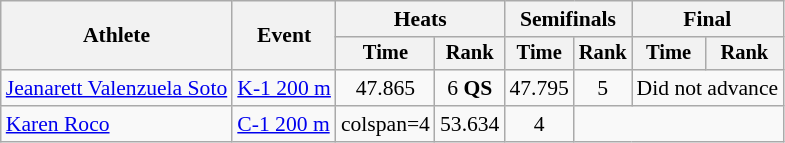<table class=wikitable style="font-size:90%;">
<tr>
<th rowspan="2">Athlete</th>
<th rowspan="2">Event</th>
<th colspan=2>Heats</th>
<th colspan=2>Semifinals</th>
<th colspan=2>Final</th>
</tr>
<tr style="font-size:95%">
<th>Time</th>
<th>Rank</th>
<th>Time</th>
<th>Rank</th>
<th>Time</th>
<th>Rank</th>
</tr>
<tr align=center>
<td align=left><a href='#'>Jeanarett Valenzuela Soto</a></td>
<td align=left><a href='#'>K-1 200 m</a></td>
<td>47.865</td>
<td>6 <strong>QS</strong></td>
<td>47.795</td>
<td>5</td>
<td colspan=2>Did not advance</td>
</tr>
<tr align=center>
<td align=left><a href='#'>Karen Roco</a></td>
<td align=left><a href='#'>C-1 200 m</a></td>
<td>colspan=4 </td>
<td>53.634</td>
<td>4</td>
</tr>
</table>
